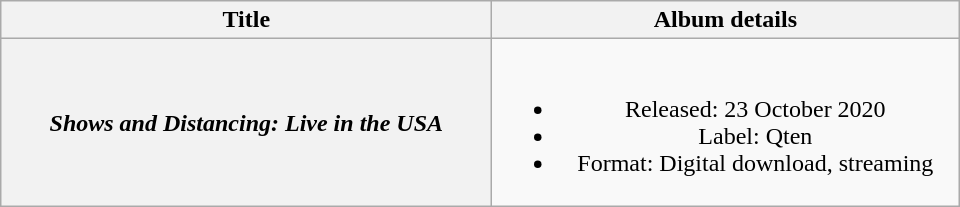<table class="wikitable plainrowheaders" style="text-align:center">
<tr>
<th scope="col" style="width:20em;">Title</th>
<th scope="col" style="width:19em;">Album details</th>
</tr>
<tr>
<th scope="row"><em>Shows and Distancing: Live in the USA</em></th>
<td><br><ul><li>Released: 23 October 2020</li><li>Label: Qten</li><li>Format: Digital download, streaming</li></ul></td>
</tr>
</table>
